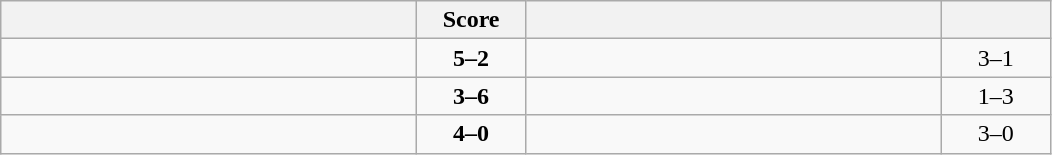<table class="wikitable" style="text-align: center; ">
<tr>
<th align="right" width="270"></th>
<th width="65">Score</th>
<th align="left" width="270"></th>
<th width="65"></th>
</tr>
<tr>
<td align="left"><strong></strong></td>
<td><strong>5–2</strong></td>
<td align="left"></td>
<td>3–1 <strong></strong></td>
</tr>
<tr>
<td align="left"></td>
<td><strong>3–6</strong></td>
<td align="left"><strong></strong></td>
<td>1–3 <strong></strong></td>
</tr>
<tr>
<td align="left"><strong></strong></td>
<td><strong>4–0</strong></td>
<td align="left"></td>
<td>3–0 <strong></strong></td>
</tr>
</table>
